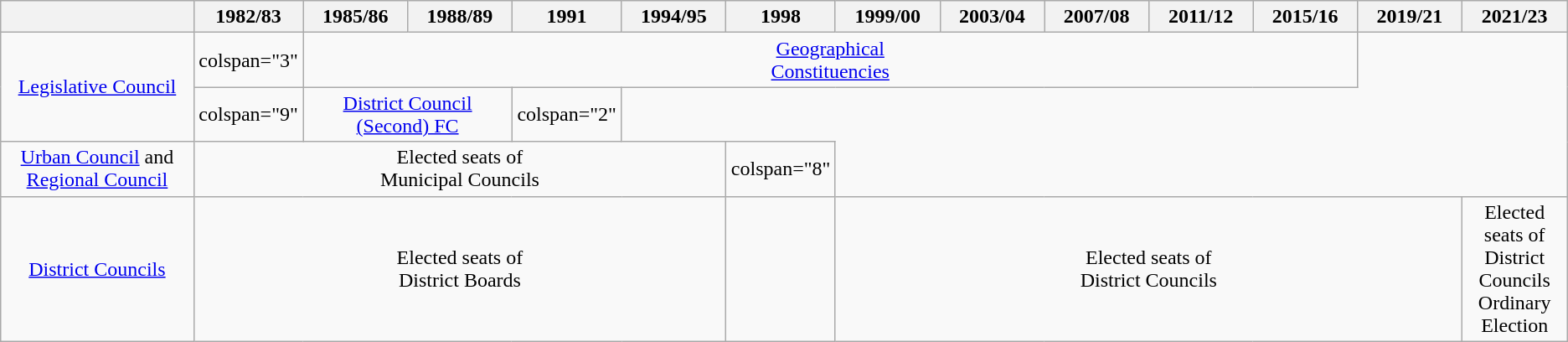<table class="wikitable" style="text-align: center;">
<tr>
<th style=width:10em></th>
<th style=width:5em>1982/83</th>
<th style=width:5em>1985/86</th>
<th style=width:5em>1988/89</th>
<th style=width:5em>1991</th>
<th style=width:5em>1994/95</th>
<th style=width:5em>1998</th>
<th style=width:5em>1999/00</th>
<th style=width:5em>2003/04</th>
<th style=width:5em>2007/08</th>
<th style=width:5em>2011/12</th>
<th style=width:5em>2015/16</th>
<th style=width:5em>2019/21</th>
<th style=width:5em>2021/23</th>
</tr>
<tr>
<td rowspan="2"><a href='#'>Legislative Council</a></td>
<td>colspan="3" </td>
<td colspan="10"><a href='#'>Geographical<br> Constituencies</a></td>
</tr>
<tr>
<td>colspan="9" </td>
<td colspan="2"><a href='#'>District Council<br>(Second) FC</a></td>
<td>colspan="2" </td>
</tr>
<tr>
<td><a href='#'>Urban Council</a> and<br><a href='#'>Regional Council</a></td>
<td colspan="5">Elected seats of<br> Municipal Councils</td>
<td>colspan="8" </td>
</tr>
<tr>
<td><a href='#'>District Councils</a></td>
<td colspan="5">Elected seats of<br> District Boards</td>
<td></td>
<td colspan="6">Elected seats of<br> District Councils</td>
<td>Elected seats of<br> District Councils Ordinary Election</td>
</tr>
</table>
